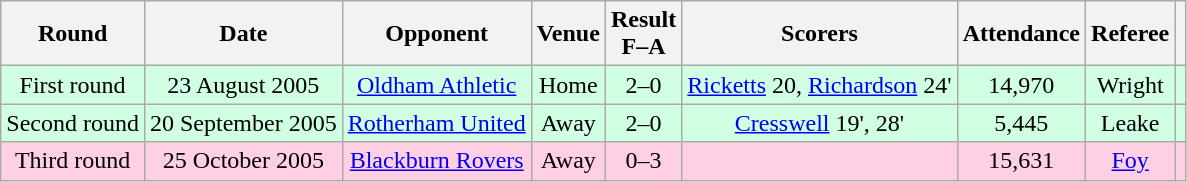<table class="wikitable sortable" style="text-align:center">
<tr>
<th>Round</th>
<th>Date</th>
<th>Opponent</th>
<th>Venue</th>
<th>Result<br>F–A</th>
<th class="unsortable">Scorers</th>
<th>Attendance</th>
<th class="unsortable">Referee</th>
<th class="unsortable"></th>
</tr>
<tr style="background-color: #d0ffe3;">
<td>First round</td>
<td>23 August 2005</td>
<td><a href='#'>Oldham Athletic</a></td>
<td>Home</td>
<td>2–0</td>
<td><a href='#'>Ricketts</a> 20, <a href='#'>Richardson</a> 24'</td>
<td>14,970</td>
<td>Wright</td>
<td></td>
</tr>
<tr style="background-color: #d0ffe3;">
<td>Second round</td>
<td>20 September 2005</td>
<td><a href='#'>Rotherham United</a></td>
<td>Away</td>
<td>2–0</td>
<td><a href='#'>Cresswell</a> 19', 28'</td>
<td>5,445</td>
<td>Leake</td>
<td></td>
</tr>
<tr style="background-color: #ffd0e3;">
<td>Third round</td>
<td>25 October 2005</td>
<td><a href='#'>Blackburn Rovers</a></td>
<td>Away</td>
<td>0–3</td>
<td></td>
<td>15,631</td>
<td><a href='#'>Foy</a></td>
<td></td>
</tr>
</table>
